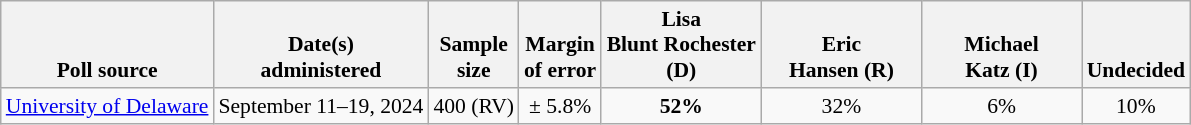<table class="wikitable" style="font-size:90%;text-align:center;">
<tr valign=bottom>
<th>Poll source</th>
<th>Date(s)<br>administered</th>
<th>Sample<br>size</th>
<th>Margin<br>of error</th>
<th style="width:100px;">Lisa<br>Blunt Rochester (D)</th>
<th style="width:100px;">Eric<br>Hansen (R)</th>
<th style="width:100px;">Michael<br>Katz (I)</th>
<th>Undecided</th>
</tr>
<tr>
<td style="text-align:left;"><a href='#'>University of Delaware</a></td>
<td>September 11–19, 2024</td>
<td>400 (RV)</td>
<td>± 5.8%</td>
<td><strong>52%</strong></td>
<td>32%</td>
<td>6%</td>
<td>10%</td>
</tr>
</table>
